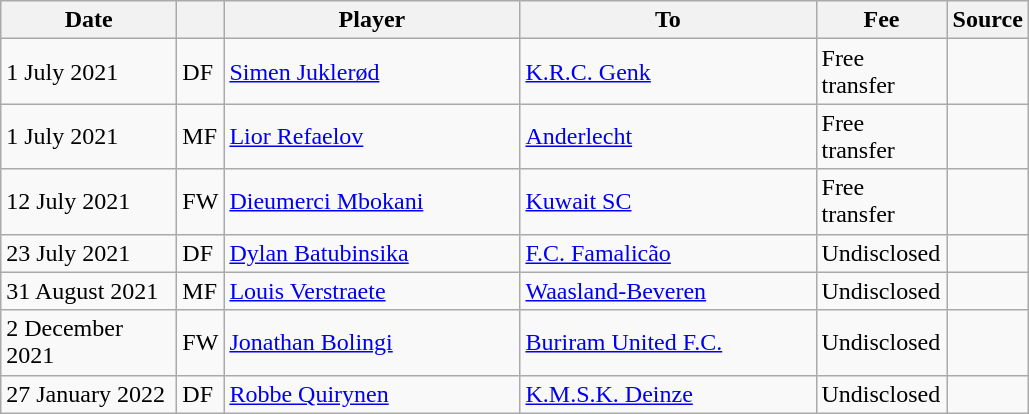<table class="wikitable sortable">
<tr>
<th style="width:110px;">Date</th>
<th style="width:20px;"></th>
<th style="width:190px;">Player</th>
<th style="width:190px;">To</th>
<th style="width:80px;" class="unsortable">Fee</th>
<th style="width:20px;">Source</th>
</tr>
<tr>
<td>1 July 2021</td>
<td>DF</td>
<td> <a href='#'>Simen Juklerød</a></td>
<td> <a href='#'>K.R.C. Genk</a></td>
<td>Free transfer</td>
<td></td>
</tr>
<tr>
<td>1 July 2021</td>
<td>MF</td>
<td> <a href='#'>Lior Refaelov</a></td>
<td> <a href='#'>Anderlecht</a></td>
<td>Free transfer</td>
<td></td>
</tr>
<tr>
<td>12 July 2021</td>
<td>FW</td>
<td> <a href='#'>Dieumerci Mbokani</a></td>
<td> <a href='#'>Kuwait SC</a></td>
<td>Free transfer</td>
<td></td>
</tr>
<tr>
<td>23 July 2021</td>
<td>DF</td>
<td> <a href='#'>Dylan Batubinsika</a></td>
<td> <a href='#'>F.C. Famalicão</a></td>
<td>Undisclosed</td>
<td></td>
</tr>
<tr>
<td>31 August 2021</td>
<td>MF</td>
<td> <a href='#'>Louis Verstraete</a></td>
<td> <a href='#'>Waasland-Beveren</a></td>
<td>Undisclosed</td>
<td></td>
</tr>
<tr>
<td>2 December 2021</td>
<td>FW</td>
<td> <a href='#'>Jonathan Bolingi</a></td>
<td> <a href='#'>Buriram United F.C.</a></td>
<td>Undisclosed</td>
<td></td>
</tr>
<tr>
<td>27 January 2022</td>
<td>DF</td>
<td> <a href='#'>Robbe Quirynen</a></td>
<td> <a href='#'>K.M.S.K. Deinze</a></td>
<td>Undisclosed</td>
<td></td>
</tr>
</table>
